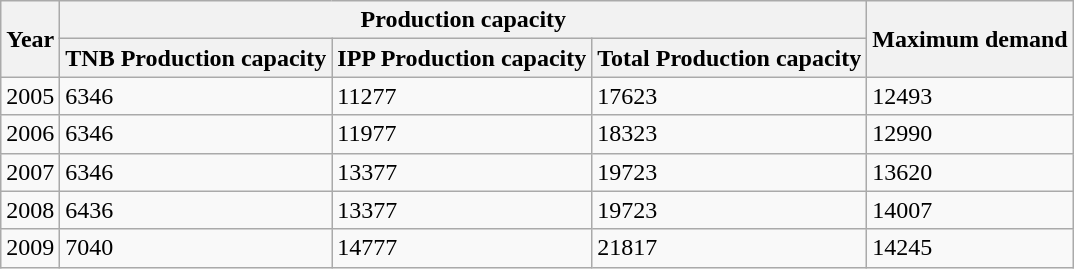<table class="wikitable">
<tr>
<th rowspan="2">Year</th>
<th colspan="3">Production capacity</th>
<th rowspan="2">Maximum demand</th>
</tr>
<tr>
<th>TNB Production capacity</th>
<th>IPP Production capacity</th>
<th>Total Production capacity</th>
</tr>
<tr>
<td>2005</td>
<td>6346</td>
<td>11277</td>
<td>17623</td>
<td>12493</td>
</tr>
<tr>
<td>2006</td>
<td>6346</td>
<td>11977</td>
<td>18323</td>
<td>12990</td>
</tr>
<tr>
<td>2007</td>
<td>6346</td>
<td>13377</td>
<td>19723</td>
<td>13620</td>
</tr>
<tr>
<td>2008</td>
<td>6436</td>
<td>13377</td>
<td>19723</td>
<td>14007</td>
</tr>
<tr>
<td>2009</td>
<td>7040</td>
<td>14777</td>
<td>21817</td>
<td>14245</td>
</tr>
</table>
